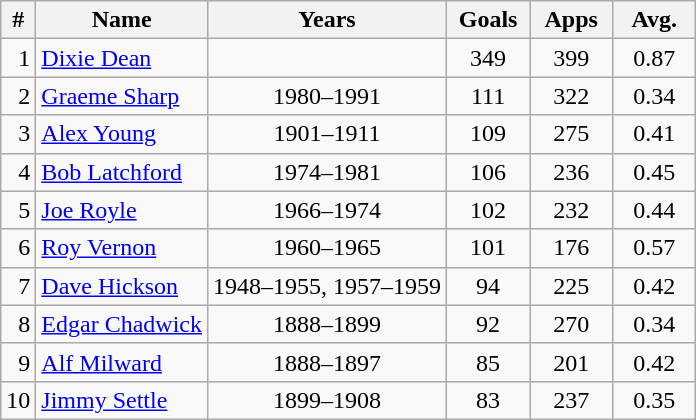<table class="wikitable" style="text-align: center;">
<tr>
<th>#</th>
<th>Name</th>
<th>Years</th>
<th style="width: 3em;">Goals</th>
<th style="width: 3em;">Apps</th>
<th style="width: 3em;">Avg.</th>
</tr>
<tr>
<td style="text-align:right;">1</td>
<td style="text-align:left;"> <a href='#'>Dixie Dean</a></td>
<td></td>
<td>349</td>
<td>399</td>
<td>0.87</td>
</tr>
<tr>
<td style="text-align:right;">2</td>
<td style="text-align:left;"> <a href='#'>Graeme Sharp</a></td>
<td>1980–1991</td>
<td>111</td>
<td>322</td>
<td>0.34</td>
</tr>
<tr>
<td style="text-align:right;">3</td>
<td style="text-align:left;"> <a href='#'>Alex Young</a></td>
<td>1901–1911</td>
<td>109</td>
<td>275</td>
<td>0.41</td>
</tr>
<tr>
<td style="text-align:right;">4</td>
<td style="text-align:left;"> <a href='#'>Bob Latchford</a></td>
<td>1974–1981</td>
<td>106</td>
<td>236</td>
<td>0.45</td>
</tr>
<tr>
<td style="text-align:right;">5</td>
<td style="text-align:left;"> <a href='#'>Joe Royle</a></td>
<td>1966–1974</td>
<td>102</td>
<td>232</td>
<td>0.44</td>
</tr>
<tr>
<td style="text-align:right;">6</td>
<td style="text-align:left;"> <a href='#'>Roy Vernon</a></td>
<td>1960–1965</td>
<td>101</td>
<td>176</td>
<td>0.57</td>
</tr>
<tr>
<td style="text-align:right;">7</td>
<td style="text-align:left;"> <a href='#'>Dave Hickson</a></td>
<td>1948–1955, 1957–1959</td>
<td>94</td>
<td>225</td>
<td>0.42</td>
</tr>
<tr>
<td style="text-align:right;">8</td>
<td style="text-align:left;"> <a href='#'>Edgar Chadwick</a></td>
<td>1888–1899</td>
<td>92</td>
<td>270</td>
<td>0.34</td>
</tr>
<tr>
<td style="text-align:right;">9</td>
<td style="text-align:left;"> <a href='#'>Alf Milward</a></td>
<td>1888–1897</td>
<td>85</td>
<td>201</td>
<td>0.42</td>
</tr>
<tr>
<td style="text-align:right;">10</td>
<td style="text-align:left;"> <a href='#'>Jimmy Settle</a></td>
<td>1899–1908</td>
<td>83</td>
<td>237</td>
<td>0.35</td>
</tr>
</table>
